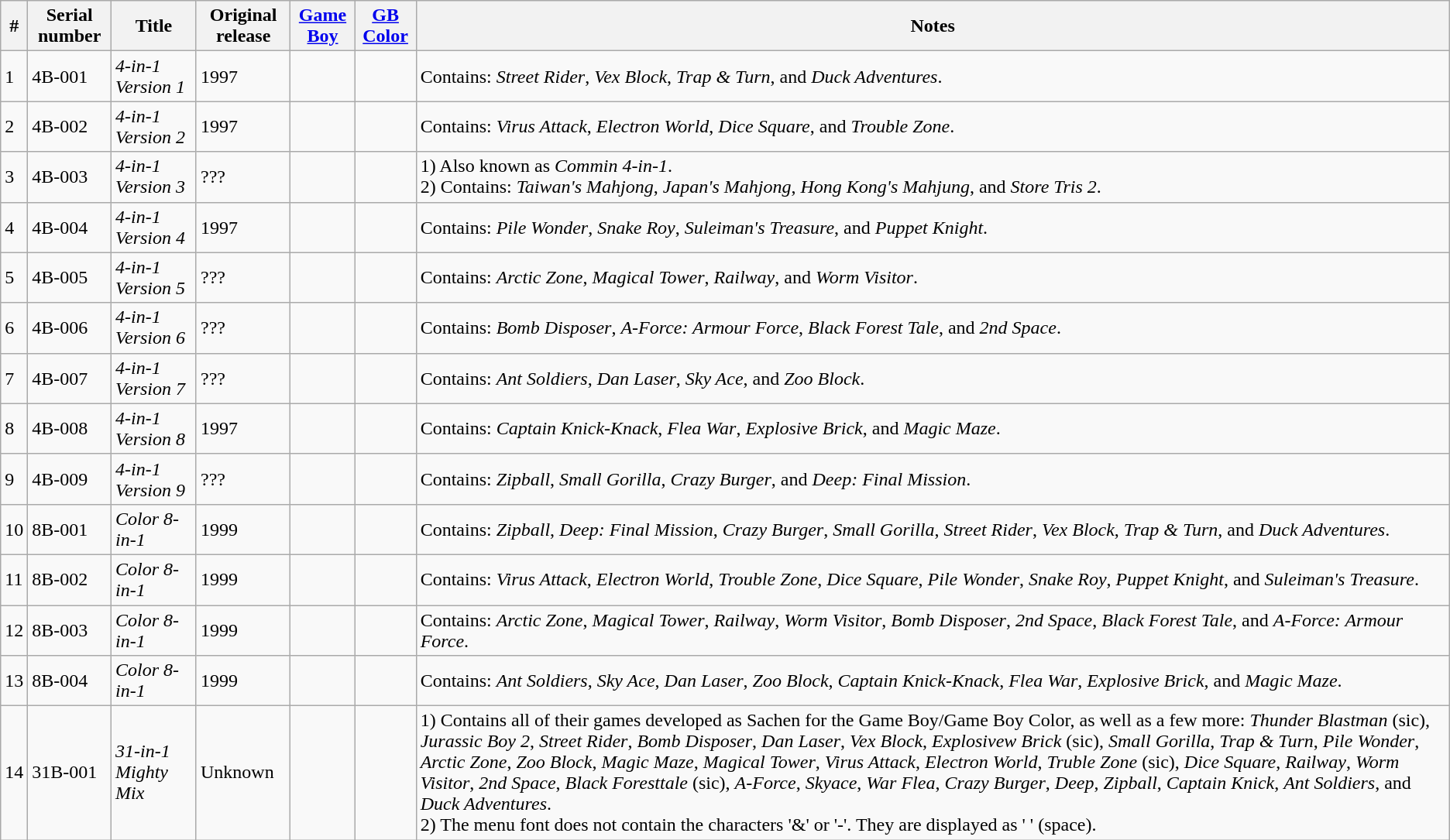<table class="wikitable sortable">
<tr>
<th scope="col">#</th>
<th scope="col">Serial number</th>
<th scope="col">Title</th>
<th scope="col">Original release</th>
<th scope="col"><a href='#'>Game Boy</a></th>
<th scope="col"><a href='#'>GB Color</a></th>
<th scope="col">Notes</th>
</tr>
<tr>
<td>1</td>
<td>4B-001</td>
<td><em>4-in-1 Version 1</em></td>
<td>1997</td>
<td></td>
<td></td>
<td>Contains: <em>Street Rider</em>, <em>Vex Block</em>, <em>Trap & Turn</em>, and <em>Duck Adventures</em>.</td>
</tr>
<tr>
<td>2</td>
<td>4B-002</td>
<td><em>4-in-1 Version 2</em></td>
<td>1997</td>
<td></td>
<td></td>
<td>Contains: <em>Virus Attack</em>, <em>Electron World</em>, <em>Dice Square</em>, and <em>Trouble Zone</em>.</td>
</tr>
<tr>
<td>3</td>
<td>4B-003</td>
<td><em>4-in-1 Version 3</em></td>
<td>???</td>
<td></td>
<td></td>
<td>1) Also known as <em>Commin 4-in-1</em>.<br>2) Contains: <em>Taiwan's Mahjong</em>, <em>Japan's Mahjong</em>, <em>Hong Kong's Mahjung</em>, and <em>Store Tris 2</em>.</td>
</tr>
<tr>
<td>4</td>
<td>4B-004</td>
<td><em>4-in-1 Version 4</em></td>
<td>1997</td>
<td></td>
<td></td>
<td>Contains: <em>Pile Wonder</em>, <em>Snake Roy</em>, <em>Suleiman's Treasure</em>, and <em>Puppet Knight</em>.</td>
</tr>
<tr>
<td>5</td>
<td>4B-005</td>
<td><em>4-in-1 Version 5</em></td>
<td>???</td>
<td></td>
<td></td>
<td>Contains: <em>Arctic Zone</em>, <em>Magical Tower</em>, <em>Railway</em>, and <em>Worm Visitor</em>.</td>
</tr>
<tr>
<td>6</td>
<td>4B-006</td>
<td><em>4-in-1 Version 6</em></td>
<td>???</td>
<td></td>
<td></td>
<td>Contains: <em>Bomb Disposer</em>, <em>A-Force: Armour Force</em>, <em>Black Forest Tale</em>, and <em>2nd Space</em>.</td>
</tr>
<tr>
<td>7</td>
<td>4B-007</td>
<td><em>4-in-1 Version 7</em></td>
<td>???</td>
<td></td>
<td></td>
<td>Contains: <em>Ant Soldiers</em>, <em>Dan Laser</em>, <em>Sky Ace</em>, and <em>Zoo Block</em>.</td>
</tr>
<tr>
<td>8</td>
<td>4B-008</td>
<td><em>4-in-1 Version 8</em></td>
<td>1997</td>
<td></td>
<td></td>
<td>Contains: <em>Captain Knick-Knack</em>, <em>Flea War</em>, <em>Explosive Brick</em>, and <em>Magic Maze</em>.</td>
</tr>
<tr>
<td>9</td>
<td>4B-009</td>
<td><em>4-in-1 Version 9</em></td>
<td>???</td>
<td></td>
<td></td>
<td>Contains: <em>Zipball</em>, <em>Small Gorilla</em>, <em>Crazy Burger</em>, and <em>Deep: Final Mission</em>.</td>
</tr>
<tr>
<td>10</td>
<td>8B-001</td>
<td><em>Color 8-in-1</em></td>
<td>1999</td>
<td></td>
<td></td>
<td>Contains: <em>Zipball</em>, <em>Deep: Final Mission</em>, <em>Crazy Burger</em>, <em>Small Gorilla</em>, <em>Street Rider</em>, <em>Vex Block</em>, <em>Trap & Turn</em>, and <em>Duck Adventures</em>.</td>
</tr>
<tr>
<td>11</td>
<td>8B-002</td>
<td><em>Color 8-in-1</em></td>
<td>1999</td>
<td></td>
<td></td>
<td>Contains: <em>Virus Attack</em>, <em>Electron World</em>, <em>Trouble Zone</em>, <em>Dice Square</em>, <em>Pile Wonder</em>, <em>Snake Roy</em>, <em>Puppet Knight</em>, and <em>Suleiman's Treasure</em>.</td>
</tr>
<tr>
<td>12</td>
<td>8B-003</td>
<td><em>Color 8-in-1</em></td>
<td>1999</td>
<td></td>
<td></td>
<td>Contains: <em>Arctic Zone</em>, <em>Magical Tower</em>, <em>Railway</em>, <em>Worm Visitor</em>, <em>Bomb Disposer</em>, <em>2nd Space</em>, <em>Black Forest Tale</em>, and <em>A-Force: Armour Force</em>.</td>
</tr>
<tr>
<td>13</td>
<td>8B-004</td>
<td><em>Color 8-in-1</em></td>
<td>1999</td>
<td></td>
<td></td>
<td>Contains: <em>Ant Soldiers</em>, <em>Sky Ace</em>, <em>Dan Laser</em>, <em>Zoo Block</em>, <em>Captain Knick-Knack</em>, <em>Flea War</em>, <em>Explosive Brick</em>, and <em>Magic Maze</em>.</td>
</tr>
<tr>
<td>14</td>
<td>31B-001</td>
<td><em>31-in-1 Mighty Mix</em></td>
<td>Unknown</td>
<td></td>
<td></td>
<td>1) Contains all of their games developed as Sachen for the Game Boy/Game Boy Color, as well as a few more: <em>Thunder Blastman</em> (sic), <em>Jurassic Boy 2</em>, <em>Street Rider</em>, <em>Bomb Disposer</em>, <em>Dan Laser</em>, <em>Vex Block</em>, <em>Explosivew Brick</em> (sic), <em>Small Gorilla</em>, <em>Trap & Turn</em>, <em>Pile Wonder</em>, <em>Arctic Zone</em>, <em>Zoo Block</em>, <em>Magic Maze</em>, <em>Magical Tower</em>, <em>Virus Attack</em>, <em>Electron World</em>, <em>Truble Zone</em> (sic), <em>Dice Square</em>, <em>Railway</em>, <em>Worm Visitor</em>, <em>2nd Space</em>, <em>Black Foresttale</em> (sic), <em>A-Force</em>, <em>Skyace</em>, <em>War Flea</em>, <em>Crazy Burger</em>, <em>Deep</em>, <em>Zipball</em>, <em>Captain Knick</em>, <em>Ant Soldiers</em>, and <em>Duck Adventures</em>.<br>2) The menu font does not contain the characters '&' or '-'. They are displayed as ' ' (space).</td>
</tr>
</table>
